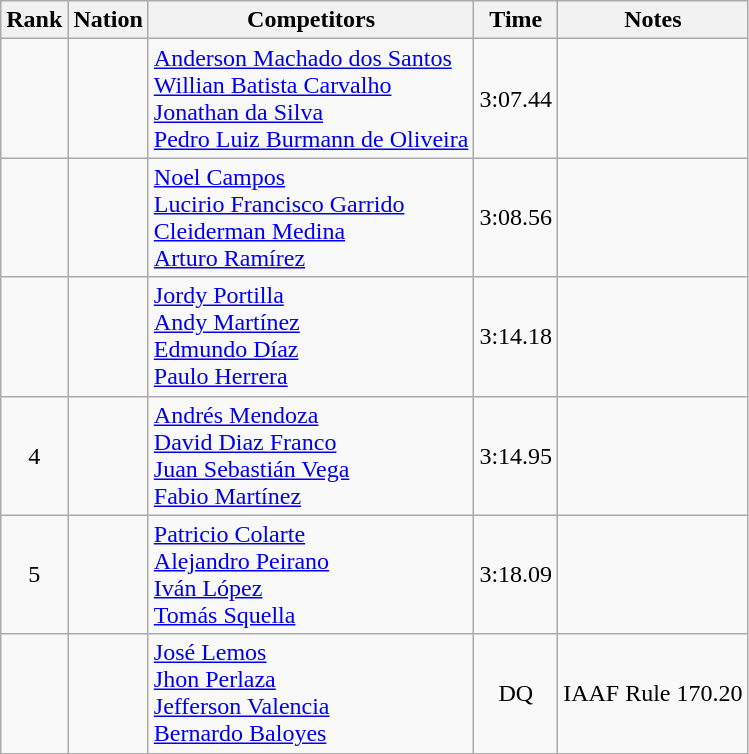<table class="wikitable sortable" style="text-align:center">
<tr>
<th>Rank</th>
<th>Nation</th>
<th>Competitors</th>
<th>Time</th>
<th>Notes</th>
</tr>
<tr>
<td></td>
<td align=left></td>
<td align=left><a href='#'>Anderson Machado dos Santos</a><br><a href='#'>Willian Batista Carvalho</a><br><a href='#'>Jonathan da Silva</a><br><a href='#'>Pedro Luiz Burmann de Oliveira</a></td>
<td>3:07.44</td>
<td></td>
</tr>
<tr>
<td></td>
<td align=left></td>
<td align=left><a href='#'>Noel Campos</a><br><a href='#'>Lucirio Francisco Garrido</a><br><a href='#'>Cleiderman Medina</a><br><a href='#'>Arturo Ramírez</a></td>
<td>3:08.56</td>
<td></td>
</tr>
<tr>
<td></td>
<td align=left></td>
<td align=left><a href='#'>Jordy Portilla</a><br><a href='#'>Andy Martínez</a><br><a href='#'>Edmundo Díaz</a><br><a href='#'>Paulo Herrera</a></td>
<td>3:14.18</td>
<td></td>
</tr>
<tr>
<td>4</td>
<td align=left></td>
<td align=left><a href='#'>Andrés Mendoza</a><br><a href='#'>David Diaz Franco</a><br><a href='#'>Juan Sebastián Vega</a><br><a href='#'>Fabio Martínez</a></td>
<td>3:14.95</td>
<td></td>
</tr>
<tr>
<td>5</td>
<td align=left></td>
<td align=left><a href='#'>Patricio Colarte</a><br><a href='#'>Alejandro Peirano</a><br><a href='#'>Iván López</a><br><a href='#'>Tomás Squella</a></td>
<td>3:18.09</td>
<td></td>
</tr>
<tr>
<td></td>
<td align=left></td>
<td align=left><a href='#'>José Lemos</a><br><a href='#'>Jhon Perlaza</a><br><a href='#'>Jefferson Valencia</a><br><a href='#'>Bernardo Baloyes</a></td>
<td>DQ</td>
<td>IAAF Rule 170.20</td>
</tr>
</table>
